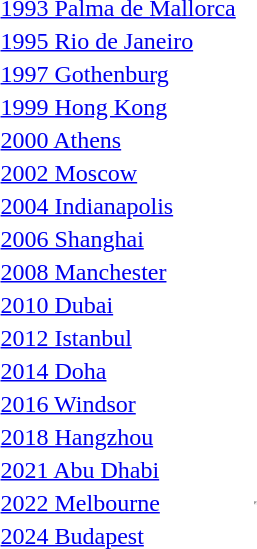<table>
<tr>
<td><a href='#'>1993 Palma de Mallorca</a></td>
<td></td>
<td></td>
<td></td>
</tr>
<tr>
<td><a href='#'>1995 Rio de Janeiro</a></td>
<td></td>
<td></td>
<td></td>
</tr>
<tr>
<td><a href='#'>1997 Gothenburg</a></td>
<td></td>
<td></td>
<td></td>
</tr>
<tr>
<td><a href='#'>1999 Hong Kong</a></td>
<td></td>
<td></td>
<td></td>
</tr>
<tr>
<td><a href='#'>2000 Athens</a></td>
<td></td>
<td></td>
<td></td>
</tr>
<tr>
<td><a href='#'>2002 Moscow</a></td>
<td></td>
<td></td>
<td></td>
</tr>
<tr>
<td><a href='#'>2004 Indianapolis</a></td>
<td></td>
<td></td>
<td></td>
</tr>
<tr>
<td><a href='#'>2006 Shanghai</a></td>
<td></td>
<td></td>
<td></td>
</tr>
<tr>
<td><a href='#'>2008 Manchester</a></td>
<td></td>
<td></td>
<td></td>
</tr>
<tr>
<td><a href='#'>2010 Dubai</a></td>
<td></td>
<td></td>
<td></td>
</tr>
<tr>
<td><a href='#'>2012 Istanbul</a></td>
<td></td>
<td></td>
<td></td>
</tr>
<tr>
<td><a href='#'>2014 Doha</a></td>
<td></td>
<td></td>
<td></td>
</tr>
<tr>
<td><a href='#'>2016 Windsor</a></td>
<td></td>
<td></td>
<td></td>
</tr>
<tr>
<td rowspan=2><a href='#'>2018 Hangzhou</a></td>
<td rowspan=2></td>
<td rowspan=2></td>
<td></td>
</tr>
<tr>
<td></td>
</tr>
<tr>
<td><a href='#'>2021 Abu Dhabi</a></td>
<td></td>
<td></td>
<td></td>
</tr>
<tr>
<td><a href='#'>2022 Melbourne</a></td>
<td></td>
<td></td>
<td><hr></td>
</tr>
<tr>
<td><a href='#'>2024 Budapest</a></td>
<td></td>
<td></td>
<td></td>
</tr>
</table>
